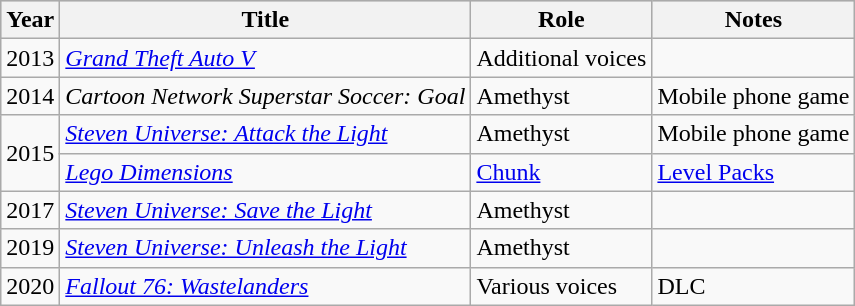<table class="wikitable">
<tr style="background:#ccc;">
<th>Year</th>
<th>Title</th>
<th>Role</th>
<th>Notes</th>
</tr>
<tr>
<td>2013</td>
<td><em><a href='#'>Grand Theft Auto V</a></em></td>
<td>Additional voices</td>
<td></td>
</tr>
<tr>
<td>2014</td>
<td><em>Cartoon Network Superstar Soccer: Goal</em></td>
<td>Amethyst</td>
<td>Mobile phone game</td>
</tr>
<tr>
<td rowspan="2">2015</td>
<td><em><a href='#'>Steven Universe: Attack the Light</a></em></td>
<td>Amethyst</td>
<td>Mobile phone game</td>
</tr>
<tr>
<td><em><a href='#'>Lego Dimensions</a></em></td>
<td><a href='#'>Chunk</a></td>
<td><a href='#'>Level Packs</a></td>
</tr>
<tr>
<td>2017</td>
<td><em><a href='#'>Steven Universe: Save the Light</a></em></td>
<td>Amethyst</td>
<td></td>
</tr>
<tr>
<td>2019</td>
<td><em><a href='#'>Steven Universe: Unleash the Light</a></em></td>
<td>Amethyst</td>
<td></td>
</tr>
<tr>
<td>2020</td>
<td><em><a href='#'>Fallout 76: Wastelanders</a></em></td>
<td>Various voices</td>
<td>DLC</td>
</tr>
</table>
